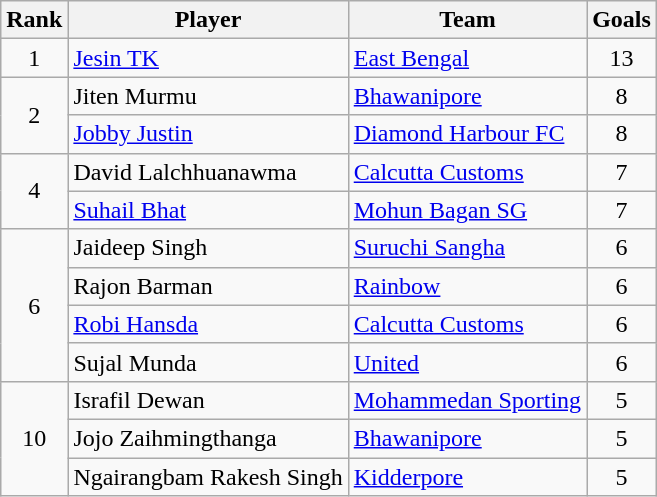<table class="wikitable" style="text-align:"center">
<tr>
<th>Rank</th>
<th>Player</th>
<th>Team</th>
<th>Goals</th>
</tr>
<tr>
<td rowspan="1" align="center">1</td>
<td align="left"> <a href='#'>Jesin TK</a></td>
<td align="left"><a href='#'>East Bengal</a></td>
<td rowspan="1" align="center">13</td>
</tr>
<tr>
<td rowspan="2" align="center">2</td>
<td align="left"> Jiten Murmu</td>
<td align="left"><a href='#'>Bhawanipore</a></td>
<td rowspan="1" align="center">8</td>
</tr>
<tr>
<td align="left"> <a href='#'>Jobby Justin</a></td>
<td align="left"><a href='#'>Diamond Harbour FC</a></td>
<td rowspan="1" align="center">8</td>
</tr>
<tr>
<td rowspan="2" align="center">4</td>
<td align="left"> David Lalchhuanawma</td>
<td align="left"><a href='#'>Calcutta Customs</a></td>
<td rowspan="1" align="center">7</td>
</tr>
<tr>
<td align="left"> <a href='#'>Suhail Bhat</a></td>
<td align="left"><a href='#'>Mohun Bagan SG</a></td>
<td rowspan="1" align="center">7</td>
</tr>
<tr>
<td rowspan="4" align="center">6</td>
<td align="left"> Jaideep Singh</td>
<td align="left"><a href='#'>Suruchi Sangha</a></td>
<td rowspan="1" align="center">6</td>
</tr>
<tr>
<td align="left"> Rajon Barman</td>
<td align="left"><a href='#'>Rainbow</a></td>
<td rowspan="1" align="center">6</td>
</tr>
<tr>
<td align="left"> <a href='#'>Robi Hansda</a></td>
<td align="left"><a href='#'>Calcutta Customs</a></td>
<td rowspan="1" align="center">6</td>
</tr>
<tr>
<td align="left"> Sujal Munda</td>
<td align="left"><a href='#'>United</a></td>
<td rowspan="1" align="center">6</td>
</tr>
<tr>
<td rowspan="3" align="center">10</td>
<td align="left"> Israfil Dewan</td>
<td align="left"><a href='#'>Mohammedan Sporting</a></td>
<td rowspan="1" align="center">5</td>
</tr>
<tr>
<td align="left"> Jojo Zaihmingthanga</td>
<td align="left"><a href='#'>Bhawanipore</a></td>
<td rowspan="1" align="center">5</td>
</tr>
<tr>
<td align="left"> Ngairangbam Rakesh Singh</td>
<td align="left"><a href='#'>Kidderpore</a></td>
<td rowspan="1" align="center">5</td>
</tr>
</table>
